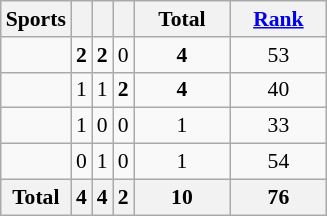<table class="wikitable" style="text-align:center; font-size:90%">
<tr>
<th>Sports</th>
<th width:3.7em; font-weight:bold;"></th>
<th width:3.7em; font-weight:bold;"></th>
<th width:3.7em; font-weight:bold;"></th>
<th style="width:4em; font-weight:bold;">Total</th>
<th style="width:4em; font-weight:bold;"><a href='#'>Rank</a></th>
</tr>
<tr>
<td align=left></td>
<td><strong>2</strong></td>
<td><strong>2</strong></td>
<td>0</td>
<td><strong>4</strong></td>
<td>53</td>
</tr>
<tr>
<td align=left></td>
<td>1</td>
<td>1</td>
<td><strong>2</strong></td>
<td><strong>4</strong></td>
<td>40</td>
</tr>
<tr>
<td align=left></td>
<td>1</td>
<td>0</td>
<td>0</td>
<td>1</td>
<td>33</td>
</tr>
<tr>
<td align=left></td>
<td>0</td>
<td>1</td>
<td>0</td>
<td>1</td>
<td>54</td>
</tr>
<tr class="sortbottom">
<th>Total</th>
<th>4</th>
<th>4</th>
<th>2</th>
<th>10</th>
<th bgcolor=ffdab9>76</th>
</tr>
</table>
